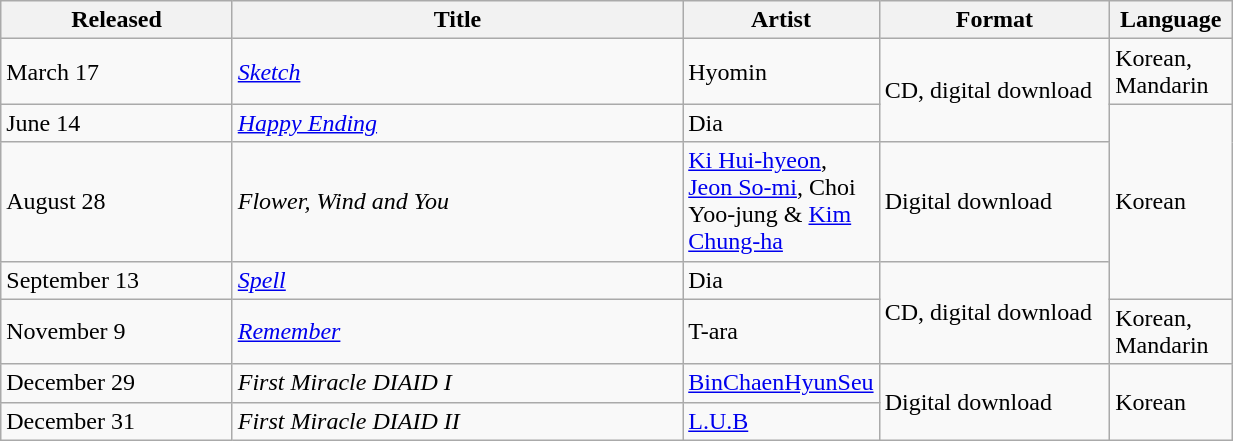<table class="wikitable sortable" align="left center" style="width:65%;">
<tr>
<th style="width:20%;">Released</th>
<th style="width:40%;">Title</th>
<th style="width:10%;">Artist</th>
<th style="width:20%;">Format</th>
<th style="width:10%;">Language</th>
</tr>
<tr>
<td>March 17</td>
<td><em><a href='#'>Sketch</a></em></td>
<td>Hyomin</td>
<td rowspan="2">CD, digital download</td>
<td>Korean, Mandarin</td>
</tr>
<tr>
<td>June 14</td>
<td><em><a href='#'>Happy Ending</a></em></td>
<td>Dia</td>
<td rowspan="3">Korean</td>
</tr>
<tr>
<td>August 28</td>
<td><em>Flower, Wind and You</em></td>
<td><a href='#'>Ki Hui-hyeon</a>, <a href='#'>Jeon So-mi</a>, Choi Yoo-jung & <a href='#'>Kim Chung-ha</a></td>
<td>Digital download</td>
</tr>
<tr>
<td>September 13</td>
<td><em><a href='#'>Spell</a></em></td>
<td>Dia</td>
<td rowspan="2">CD, digital download</td>
</tr>
<tr>
<td>November 9</td>
<td><em><a href='#'>Remember</a></em></td>
<td>T-ara</td>
<td>Korean, Mandarin</td>
</tr>
<tr>
<td>December 29</td>
<td><em>First Miracle DIAID I</em></td>
<td><a href='#'>BinChaenHyunSeu</a></td>
<td rowspan="2">Digital download</td>
<td rowspan="2">Korean</td>
</tr>
<tr>
<td>December 31</td>
<td><em>First Miracle DIAID II</em></td>
<td><a href='#'>L.U.B</a></td>
</tr>
</table>
